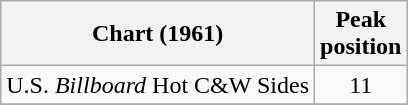<table class="wikitable sortable">
<tr>
<th align="left">Chart (1961)</th>
<th align="center">Peak<br>position</th>
</tr>
<tr>
<td align="left">U.S. <em>Billboard</em> Hot C&W Sides</td>
<td align="center">11</td>
</tr>
<tr>
</tr>
</table>
